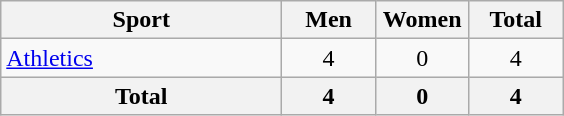<table class="wikitable sortable" style="text-align:center;">
<tr>
<th width=180>Sport</th>
<th width=55>Men</th>
<th width=55>Women</th>
<th width=55>Total</th>
</tr>
<tr>
<td align=left><a href='#'>Athletics</a></td>
<td>4</td>
<td>0</td>
<td>4</td>
</tr>
<tr>
<th>Total</th>
<th>4</th>
<th>0</th>
<th>4</th>
</tr>
</table>
